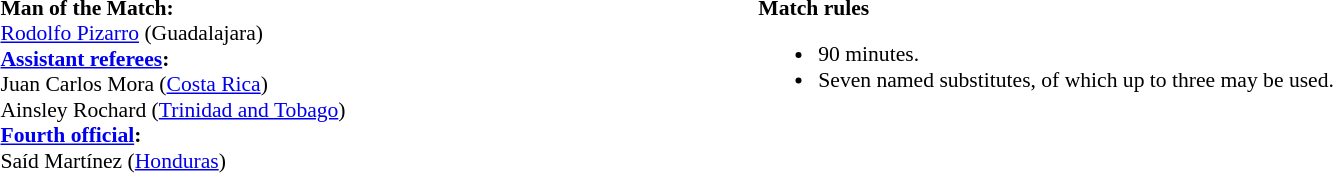<table style="width:100%; font-size:90%;">
<tr>
<td><br><strong>Man of the Match:</strong>
<br><a href='#'>Rodolfo Pizarro</a> (Guadalajara)<br><strong><a href='#'>Assistant referees</a>:</strong>
<br>Juan Carlos Mora (<a href='#'>Costa Rica</a>)
<br>Ainsley Rochard (<a href='#'>Trinidad and Tobago</a>)
<br><strong><a href='#'>Fourth official</a>:</strong>
<br>Saíd Martínez (<a href='#'>Honduras</a>)</td>
<td style="width:60%; vertical-align:top;"><br><strong>Match rules</strong><ul><li>90 minutes.</li><li>Seven named substitutes, of which up to three may be used.</li></ul></td>
</tr>
</table>
